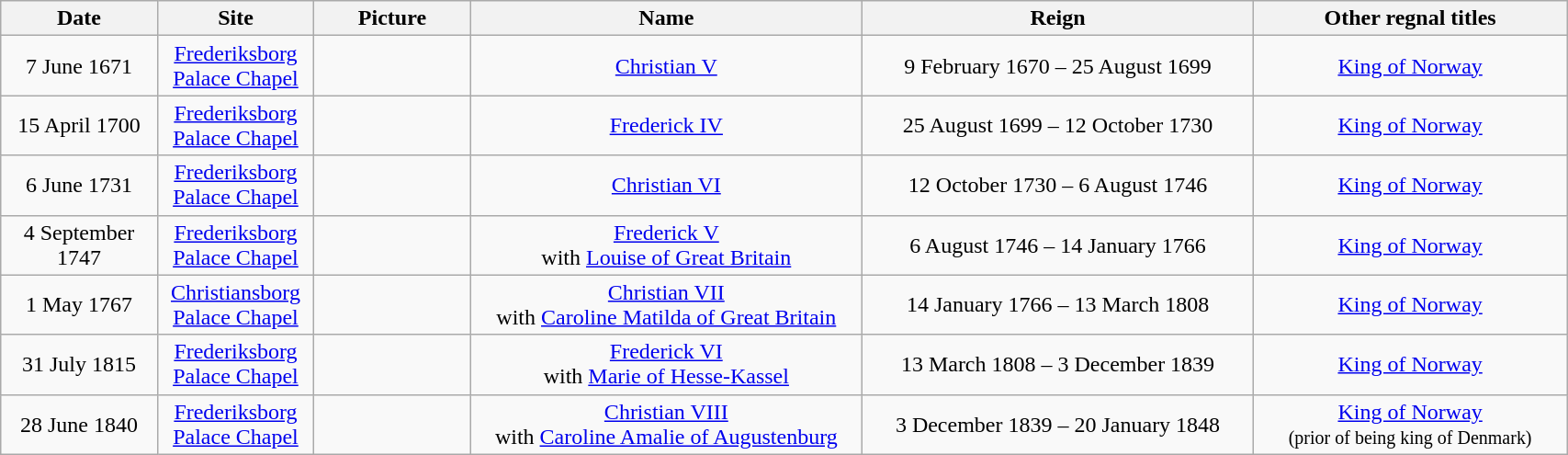<table width=90% class="wikitable">
<tr>
<th width=10%>Date</th>
<th width=10%>Site</th>
<th width=10%>Picture</th>
<th width=25%>Name</th>
<th width=25%>Reign</th>
<th width=20%>Other regnal titles</th>
</tr>
<tr>
<td align="center">7 June 1671</td>
<td align="center"><a href='#'>Frederiksborg Palace Chapel</a></td>
<td align="center"></td>
<td align="center"><a href='#'>Christian V</a></td>
<td align="center">9 February 1670 – 25 August 1699</td>
<td align="center"><a href='#'>King of Norway</a></td>
</tr>
<tr>
<td align="center">15 April 1700</td>
<td align="center"><a href='#'>Frederiksborg Palace Chapel</a></td>
<td align="center"></td>
<td align="center"><a href='#'>Frederick IV</a></td>
<td align="center">25 August 1699 – 12 October 1730</td>
<td align="center"><a href='#'>King of Norway</a></td>
</tr>
<tr>
<td align="center">6 June 1731</td>
<td align="center"><a href='#'>Frederiksborg Palace Chapel</a></td>
<td align="center"></td>
<td align="center"><a href='#'>Christian VI</a></td>
<td align="center">12 October 1730 – 6 August 1746</td>
<td align="center"><a href='#'>King of Norway</a></td>
</tr>
<tr>
<td align="center">4 September 1747</td>
<td align="center"><a href='#'>Frederiksborg Palace Chapel</a></td>
<td align="center"></td>
<td align="center"><a href='#'>Frederick V</a><br>with <a href='#'>Louise of Great Britain</a></td>
<td align="center">6 August 1746 – 14 January 1766</td>
<td align="center"><a href='#'>King of Norway</a></td>
</tr>
<tr>
<td align="center">1 May 1767</td>
<td align="center"><a href='#'>Christiansborg Palace Chapel</a></td>
<td align="center"></td>
<td align="center"><a href='#'>Christian VII</a><br>with <a href='#'>Caroline Matilda of Great Britain</a></td>
<td align="center">14 January 1766 – 13 March 1808</td>
<td align="center"><a href='#'>King of Norway</a></td>
</tr>
<tr>
<td align="center">31 July 1815</td>
<td align="center"><a href='#'>Frederiksborg Palace Chapel</a></td>
<td align="center"></td>
<td align="center"><a href='#'>Frederick VI</a><br>with <a href='#'>Marie of Hesse-Kassel</a></td>
<td align="center">13 March 1808 – 3 December 1839</td>
<td align="center"><a href='#'>King of Norway</a></td>
</tr>
<tr>
<td align="center">28 June 1840</td>
<td align="center"><a href='#'>Frederiksborg Palace Chapel</a></td>
<td align="center"></td>
<td align="center"><a href='#'>Christian VIII</a><br>with <a href='#'>Caroline Amalie of Augustenburg</a></td>
<td align="center">3 December 1839 – 20 January 1848</td>
<td align="center"><a href='#'>King of Norway</a><br><small>(prior of being king of Denmark)</small></td>
</tr>
</table>
